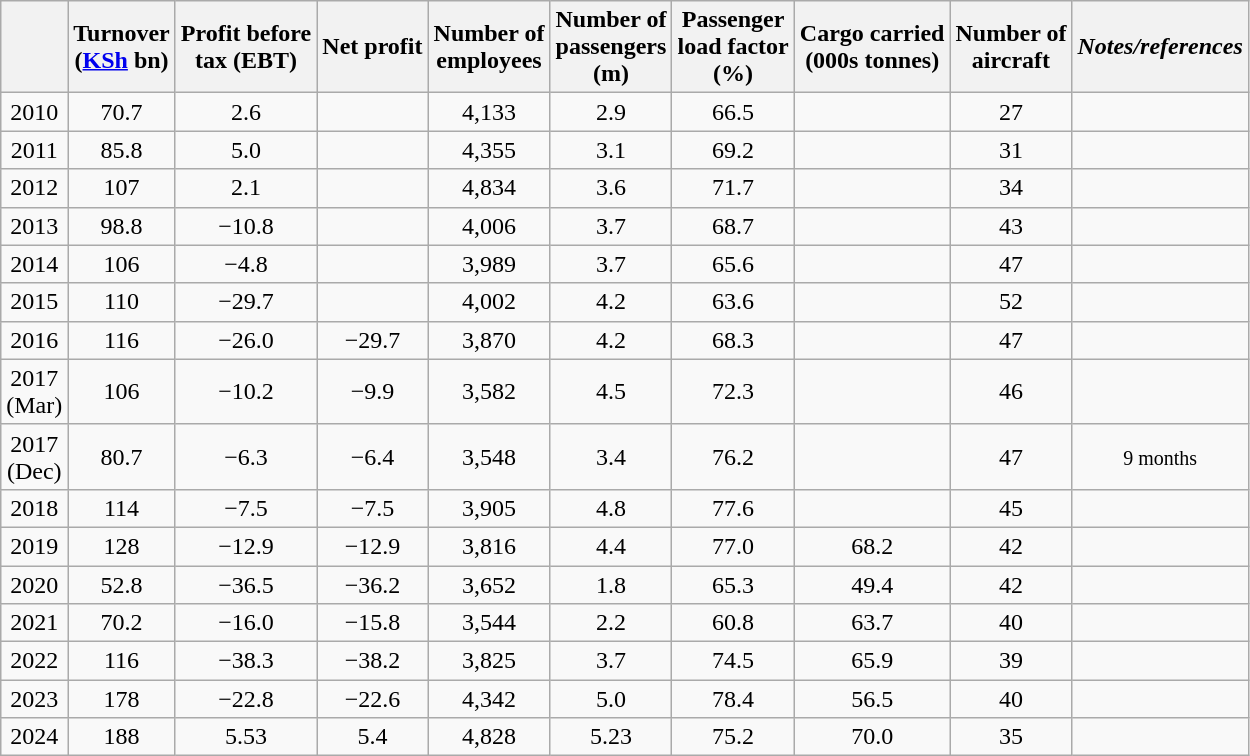<table class="wikitable" style="text-align:center;">
<tr align="center">
<th></th>
<th>Turnover<br>(<a href='#'>KSh</a> bn)</th>
<th>Profit before<br>tax (EBT)<br></th>
<th>Net profit<br></th>
<th>Number of<br>employees</th>
<th>Number of<br>passengers<br>(m)</th>
<th>Passenger<br>load factor<br>(%)</th>
<th>Cargo carried<br>(000s tonnes)</th>
<th>Number of<br>aircraft</th>
<th><em>Notes/references</em></th>
</tr>
<tr>
<td>2010</td>
<td align=center>70.7</td>
<td align=center>2.6</td>
<td align=center></td>
<td align=center>4,133</td>
<td align=center>2.9</td>
<td align=center>66.5</td>
<td align=center></td>
<td align=center>27</td>
<td align=center></td>
</tr>
<tr>
<td>2011</td>
<td align=center>85.8</td>
<td align=center>5.0</td>
<td align=center></td>
<td align=center>4,355</td>
<td align=center>3.1</td>
<td align=center>69.2</td>
<td align=center></td>
<td align=center>31</td>
<td align=center></td>
</tr>
<tr>
<td>2012</td>
<td align=center>107</td>
<td align=center>2.1</td>
<td align=center></td>
<td align=center>4,834</td>
<td align=center>3.6</td>
<td align=center>71.7</td>
<td align=center></td>
<td align=center>34</td>
<td align=center></td>
</tr>
<tr>
<td>2013</td>
<td align=center>98.8</td>
<td align=center><span>−10.8</span></td>
<td align=center></td>
<td align=center>4,006</td>
<td align=center>3.7</td>
<td align=center>68.7</td>
<td align=center></td>
<td align=center>43</td>
<td align=center></td>
</tr>
<tr>
<td>2014</td>
<td align=center>106</td>
<td align=center><span>−4.8</span></td>
<td align=center></td>
<td align=center>3,989</td>
<td align=center>3.7</td>
<td align=center>65.6</td>
<td align=center></td>
<td align=center>47</td>
<td align=center></td>
</tr>
<tr>
<td>2015</td>
<td align=center>110</td>
<td align=center><span>−29.7</span></td>
<td align=center></td>
<td align=center>4,002</td>
<td align=center>4.2</td>
<td align=center>63.6</td>
<td align=center></td>
<td align=center>52</td>
<td align=center></td>
</tr>
<tr>
<td>2016</td>
<td align=center>116</td>
<td align=center><span>−26.0</span></td>
<td align=center><span>−29.7</span></td>
<td align=center>3,870</td>
<td align=center>4.2</td>
<td align=center>68.3</td>
<td align=center></td>
<td align=center>47</td>
<td align=center></td>
</tr>
<tr>
<td>2017<br>(Mar)</td>
<td align=center>106</td>
<td align=center><span>−10.2</span></td>
<td align=center><span>−9.9</span></td>
<td align=center>3,582</td>
<td align=center>4.5</td>
<td align=center>72.3</td>
<td align=center></td>
<td align=center>46</td>
<td align=center></td>
</tr>
<tr>
<td>2017<br>(Dec)</td>
<td align=center>80.7</td>
<td align=center><span>−6.3</span></td>
<td align=center><span>−6.4</span></td>
<td align=center>3,548</td>
<td align=center>3.4</td>
<td align=center>76.2</td>
<td align=center></td>
<td align=center>47</td>
<td align=center><small>9 months</small><br></td>
</tr>
<tr>
<td>2018</td>
<td>114</td>
<td><span>−7.5</span></td>
<td><span>−7.5</span></td>
<td>3,905</td>
<td>4.8</td>
<td>77.6</td>
<td></td>
<td>45</td>
<td></td>
</tr>
<tr>
<td>2019</td>
<td>128</td>
<td><span>−12.9</span></td>
<td><span>−12.9</span></td>
<td>3,816</td>
<td>4.4</td>
<td>77.0</td>
<td>68.2</td>
<td>42</td>
<td></td>
</tr>
<tr>
<td>2020</td>
<td>52.8</td>
<td><span>−36.5</span></td>
<td><span>−36.2</span></td>
<td>3,652</td>
<td>1.8</td>
<td>65.3</td>
<td>49.4</td>
<td>42</td>
<td></td>
</tr>
<tr>
<td>2021</td>
<td>70.2</td>
<td><span>−16.0</span></td>
<td><span>−15.8</span></td>
<td>3,544</td>
<td>2.2</td>
<td>60.8</td>
<td>63.7</td>
<td>40</td>
<td></td>
</tr>
<tr>
<td>2022</td>
<td>116</td>
<td><span>−38.3</span></td>
<td><span>−38.2</span></td>
<td>3,825</td>
<td>3.7</td>
<td>74.5</td>
<td>65.9</td>
<td>39</td>
<td></td>
</tr>
<tr>
<td>2023</td>
<td>178</td>
<td><span>−22.8</span></td>
<td><span>−22.6</span></td>
<td>4,342</td>
<td>5.0</td>
<td>78.4</td>
<td>56.5</td>
<td>40</td>
<td></td>
</tr>
<tr>
<td>2024</td>
<td>188</td>
<td>5.53</td>
<td>5.4</td>
<td>4,828</td>
<td>5.23</td>
<td>75.2</td>
<td>70.0</td>
<td>35</td>
<td></td>
</tr>
</table>
